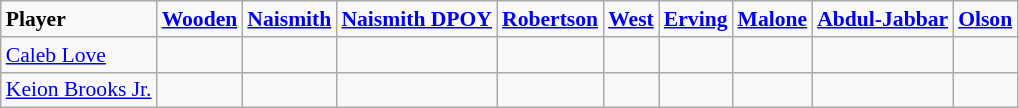<table class="wikitable" style="white-space:nowrap; font-size:90%;">
<tr>
<td><strong>Player</strong></td>
<td><strong><a href='#'>Wooden</a></strong></td>
<td><strong><a href='#'>Naismith</a></strong></td>
<td><strong><a href='#'>Naismith DPOY</a></strong></td>
<td><strong><a href='#'>Robertson</a></strong></td>
<td><strong><a href='#'>West</a></strong></td>
<td><strong><a href='#'>Erving</a></strong></td>
<td><strong><a href='#'>Malone</a></strong></td>
<td><strong><a href='#'>Abdul-Jabbar</a></strong></td>
<td><strong><a href='#'>Olson</a></strong></td>
</tr>
<tr>
<td><a href='#'>Caleb Love</a></td>
<td></td>
<td></td>
<td></td>
<td></td>
<td></td>
<td></td>
<td></td>
<td></td>
<td></td>
</tr>
<tr>
<td><a href='#'>Keion Brooks Jr.</a></td>
<td></td>
<td></td>
<td></td>
<td></td>
<td></td>
<td></td>
<td></td>
<td></td>
<td></td>
</tr>
</table>
